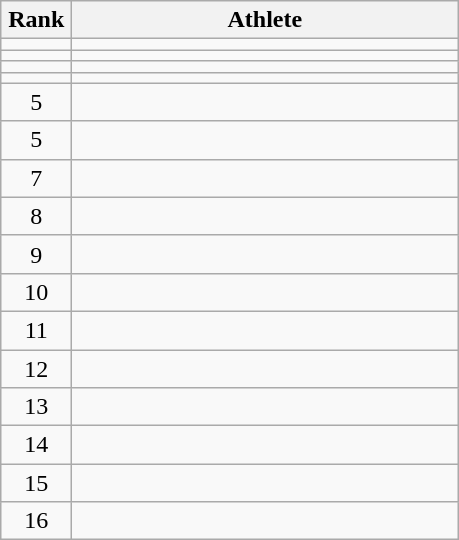<table class="wikitable" style="text-align: center;">
<tr>
<th width=40>Rank</th>
<th width=250>Athlete</th>
</tr>
<tr>
<td></td>
<td align="left"></td>
</tr>
<tr>
<td></td>
<td align="left"></td>
</tr>
<tr>
<td></td>
<td align="left"></td>
</tr>
<tr>
<td></td>
<td align="left"></td>
</tr>
<tr>
<td>5</td>
<td align="left"></td>
</tr>
<tr>
<td>5</td>
<td align="left"></td>
</tr>
<tr>
<td>7</td>
<td align="left"></td>
</tr>
<tr>
<td>8</td>
<td align="left"></td>
</tr>
<tr>
<td>9</td>
<td align="left"></td>
</tr>
<tr>
<td>10</td>
<td align="left"></td>
</tr>
<tr>
<td>11</td>
<td align="left"></td>
</tr>
<tr>
<td>12</td>
<td align="left"></td>
</tr>
<tr>
<td>13</td>
<td align="left"></td>
</tr>
<tr>
<td>14</td>
<td align="left"></td>
</tr>
<tr>
<td>15</td>
<td align="left"></td>
</tr>
<tr>
<td>16</td>
<td align="left"></td>
</tr>
</table>
